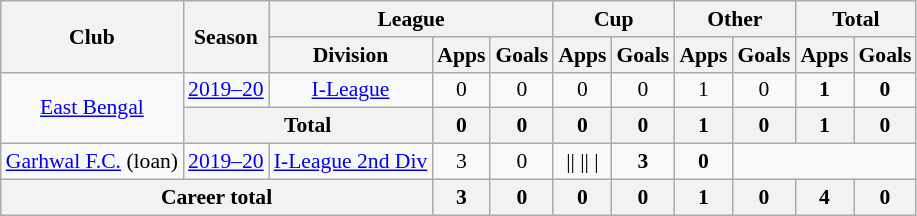<table class="wikitable" style="font-size:90%; text-align:center;">
<tr>
<th rowspan="2">Club</th>
<th rowspan="2">Season</th>
<th colspan="3">League</th>
<th colspan="2">Cup</th>
<th colspan="2">Other</th>
<th colspan="2">Total</th>
</tr>
<tr>
<th>Division</th>
<th>Apps</th>
<th>Goals</th>
<th>Apps</th>
<th>Goals</th>
<th>Apps</th>
<th>Goals</th>
<th>Apps</th>
<th>Goals</th>
</tr>
<tr>
<td rowspan="2"><a href='#'>East Bengal</a></td>
<td><a href='#'>2019–20</a></td>
<td><a href='#'>I-League</a></td>
<td>0</td>
<td>0</td>
<td>0</td>
<td>0</td>
<td>1</td>
<td>0</td>
<td><strong>1</strong></td>
<td><strong>0</strong></td>
</tr>
<tr>
<th colspan="2">Total</th>
<th>0</th>
<th>0</th>
<th>0</th>
<th>0</th>
<th>1</th>
<th>0</th>
<th>1</th>
<th>0</th>
</tr>
<tr>
<td><a href='#'>Garhwal F.C.</a> (loan)</td>
<td><a href='#'>2019–20</a></td>
<td><a href='#'>I-League 2nd Div</a></td>
<td>3</td>
<td>0</td>
<td>|| || |</td>
<td><strong>3</strong></td>
<td><strong>0</strong></td>
</tr>
<tr>
<th colspan="3">Career total</th>
<th>3</th>
<th>0</th>
<th>0</th>
<th>0</th>
<th>1</th>
<th>0</th>
<th>4</th>
<th>0</th>
</tr>
</table>
